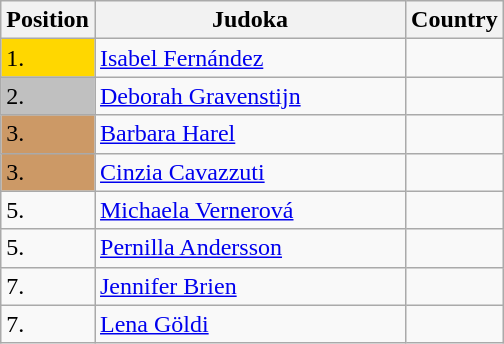<table class=wikitable>
<tr>
<th width=10>Position</th>
<th width=200>Judoka</th>
<th width=10>Country</th>
</tr>
<tr>
<td bgcolor=gold>1.</td>
<td><a href='#'>Isabel Fernández</a></td>
<td></td>
</tr>
<tr>
<td bgcolor="silver">2.</td>
<td><a href='#'>Deborah Gravenstijn</a></td>
<td></td>
</tr>
<tr>
<td bgcolor="CC9966">3.</td>
<td><a href='#'>Barbara Harel</a></td>
<td></td>
</tr>
<tr>
<td bgcolor="CC9966">3.</td>
<td><a href='#'>Cinzia Cavazzuti</a></td>
<td></td>
</tr>
<tr>
<td>5.</td>
<td><a href='#'>Michaela Vernerová</a></td>
<td></td>
</tr>
<tr>
<td>5.</td>
<td><a href='#'>Pernilla Andersson</a></td>
<td></td>
</tr>
<tr>
<td>7.</td>
<td><a href='#'>Jennifer Brien</a></td>
<td></td>
</tr>
<tr>
<td>7.</td>
<td><a href='#'>Lena Göldi</a></td>
<td></td>
</tr>
</table>
